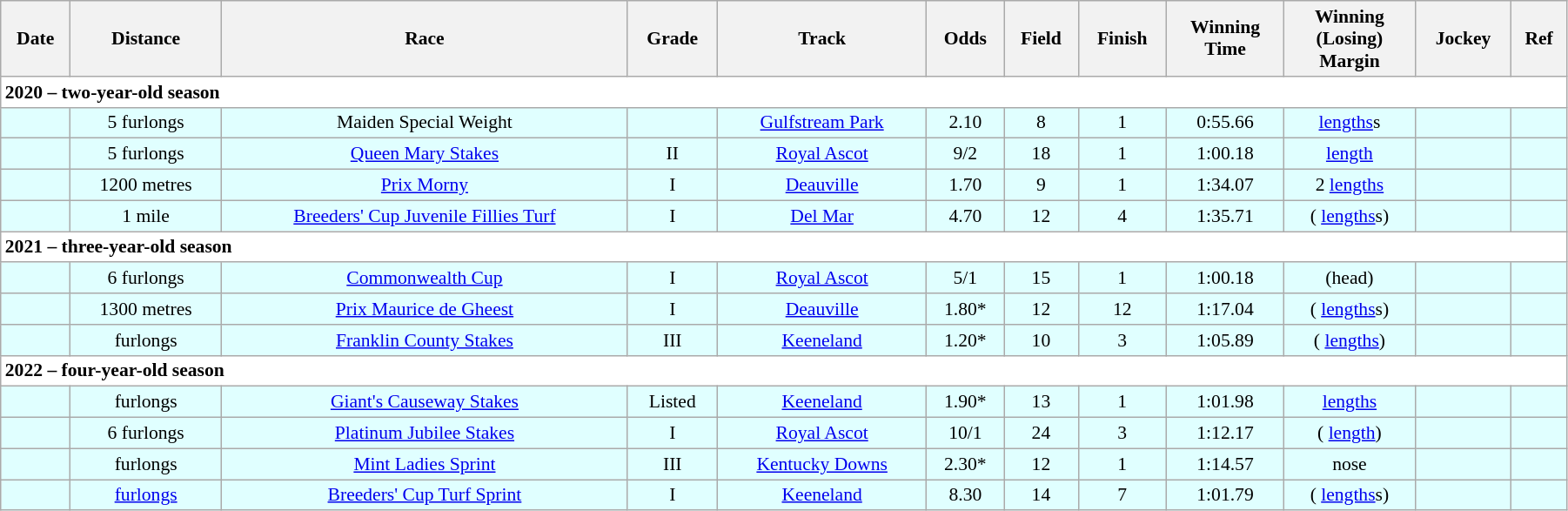<table class = "wikitable sortable" style="text-align:center; width:95%; font-size:90%">
<tr>
<th scope="col">Date</th>
<th scope="col">Distance</th>
<th scope="col">Race</th>
<th scope="col">Grade</th>
<th scope="col">Track</th>
<th scope="col">Odds</th>
<th scope="col">Field</th>
<th scope="col">Finish</th>
<th scope="col">Winning<br>Time</th>
<th scope="col">Winning<br>(Losing)<br>Margin</th>
<th scope="col">Jockey</th>
<th scope="col" class="unsortable">Ref</th>
</tr>
<tr style="background-color:white">
<td align="left" colspan=12><strong>2020 – two-year-old season</strong></td>
</tr>
<tr style="background-color:lightcyan">
<td></td>
<td> 5 furlongs</td>
<td>Maiden Special Weight</td>
<td></td>
<td><a href='#'>Gulfstream Park</a></td>
<td>  2.10</td>
<td>8</td>
<td>1</td>
<td>0:55.66</td>
<td> <a href='#'>lengths</a>s</td>
<td></td>
<td></td>
</tr>
<tr style="background-color:lightcyan">
<td></td>
<td> 5 furlongs</td>
<td><a href='#'>Queen Mary Stakes</a></td>
<td> II</td>
<td><a href='#'>Royal Ascot</a></td>
<td> 9/2</td>
<td>18</td>
<td>1</td>
<td>1:00.18</td>
<td>   <a href='#'>length</a></td>
<td></td>
<td></td>
</tr>
<tr style="background-color:lightcyan">
<td></td>
<td> 1200 metres</td>
<td><a href='#'>Prix Morny</a></td>
<td> I</td>
<td><a href='#'>Deauville</a></td>
<td>  1.70</td>
<td>9</td>
<td>1</td>
<td>1:34.07</td>
<td>  2 <a href='#'>lengths</a></td>
<td></td>
<td></td>
</tr>
<tr style="background-color:lightcyan">
<td></td>
<td> 1 mile</td>
<td><a href='#'>Breeders' Cup Juvenile Fillies Turf</a></td>
<td> I</td>
<td><a href='#'>Del Mar</a></td>
<td>  4.70</td>
<td>12</td>
<td>4</td>
<td>1:35.71</td>
<td>( <a href='#'>lengths</a>s)</td>
<td></td>
<td></td>
</tr>
<tr style="background-color:white">
<td align="left" colspan=12><strong>2021 – three-year-old season</strong></td>
</tr>
<tr style="background-color:lightcyan">
<td></td>
<td> 6 furlongs</td>
<td><a href='#'>Commonwealth Cup</a></td>
<td> I</td>
<td><a href='#'>Royal Ascot</a></td>
<td> 5/1</td>
<td>15</td>
<td>1</td>
<td>1:00.18</td>
<td> (head)</td>
<td></td>
<td></td>
</tr>
<tr style="background-color:lightcyan">
<td></td>
<td> 1300 metres</td>
<td><a href='#'>Prix Maurice de Gheest</a></td>
<td> I</td>
<td><a href='#'>Deauville</a></td>
<td>  1.80*</td>
<td>12</td>
<td>12</td>
<td>1:17.04</td>
<td> ( <a href='#'>lengths</a>s)</td>
<td></td>
<td></td>
</tr>
<tr style="background-color:lightcyan">
<td></td>
<td>  furlongs</td>
<td><a href='#'>Franklin County Stakes</a></td>
<td>III</td>
<td><a href='#'>Keeneland</a></td>
<td>  1.20*</td>
<td>10</td>
<td>3</td>
<td>1:05.89</td>
<td>( <a href='#'>lengths</a>)</td>
<td></td>
<td></td>
</tr>
<tr style="background-color:white">
<td align="left" colspan=12><strong>2022 – four-year-old season</strong></td>
</tr>
<tr style="background-color:lightcyan">
<td></td>
<td>  furlongs</td>
<td><a href='#'>Giant's Causeway Stakes</a></td>
<td> Listed</td>
<td><a href='#'>Keeneland</a></td>
<td>  1.90*</td>
<td>13</td>
<td>1</td>
<td>1:01.98</td>
<td>  <a href='#'>lengths</a></td>
<td></td>
<td></td>
</tr>
<tr style="background-color:lightcyan">
<td></td>
<td> 6 furlongs</td>
<td><a href='#'>Platinum Jubilee Stakes</a></td>
<td> I</td>
<td><a href='#'>Royal Ascot</a></td>
<td> 10/1</td>
<td>24</td>
<td>3</td>
<td>1:12.17</td>
<td> ( <a href='#'>length</a>)</td>
<td></td>
<td></td>
</tr>
<tr style="background-color:lightcyan">
<td></td>
<td>  furlongs</td>
<td><a href='#'>Mint Ladies Sprint</a></td>
<td> III</td>
<td><a href='#'>Kentucky Downs</a></td>
<td>  2.30*</td>
<td>12</td>
<td>1</td>
<td>1:14.57</td>
<td> nose</td>
<td></td>
<td></td>
</tr>
<tr style="background-color:lightcyan">
<td></td>
<td>  <a href='#'>furlongs</a></td>
<td><a href='#'>Breeders' Cup Turf Sprint</a></td>
<td> I</td>
<td><a href='#'>Keeneland</a></td>
<td>8.30</td>
<td>14</td>
<td>7</td>
<td>1:01.79</td>
<td> ( <a href='#'>lengths</a>s)</td>
<td></td>
<td></td>
</tr>
</table>
